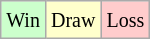<table class="wikitable">
<tr>
<td style="background-color: #CCFFCC;"><small>Win</small></td>
<td style="background-color: #FFFFCC;"><small>Draw</small></td>
<td style="background-color: #FFCCCC;"><small>Loss</small></td>
</tr>
</table>
